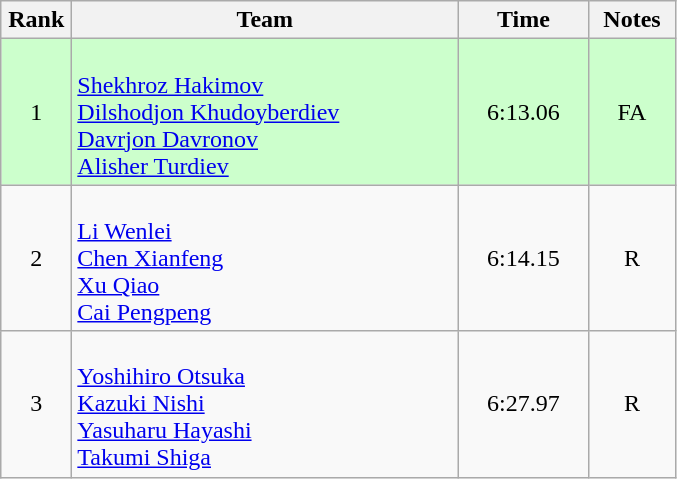<table class=wikitable style="text-align:center">
<tr>
<th width=40>Rank</th>
<th width=250>Team</th>
<th width=80>Time</th>
<th width=50>Notes</th>
</tr>
<tr bgcolor="ccffcc">
<td>1</td>
<td align="left"><br><a href='#'>Shekhroz Hakimov</a><br><a href='#'>Dilshodjon Khudoyberdiev</a><br><a href='#'>Davrjon Davronov</a><br><a href='#'>Alisher Turdiev</a></td>
<td>6:13.06</td>
<td>FA</td>
</tr>
<tr>
<td>2</td>
<td align="left"><br><a href='#'>Li Wenlei</a><br><a href='#'>Chen Xianfeng</a><br><a href='#'>Xu Qiao</a><br><a href='#'>Cai Pengpeng</a></td>
<td>6:14.15</td>
<td>R</td>
</tr>
<tr>
<td>3</td>
<td align="left"><br><a href='#'>Yoshihiro Otsuka</a><br><a href='#'>Kazuki Nishi</a><br><a href='#'>Yasuharu Hayashi</a><br><a href='#'>Takumi Shiga</a></td>
<td>6:27.97</td>
<td>R</td>
</tr>
</table>
